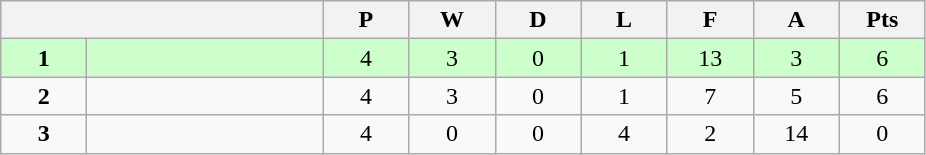<table class="wikitable">
<tr>
<th colspan="2"></th>
<th rowspan="1">P</th>
<th rowspan="1">W</th>
<th colspan="1">D</th>
<th colspan="1">L</th>
<th colspan="1">F</th>
<th colspan="1">A</th>
<th colspan="1">Pts</th>
</tr>
<tr style="background:#ccffcc;">
<td style="text-align:center" width="50"><strong>1</strong></td>
<td width="150"><strong></strong></td>
<td style="text-align:center" width="50">4</td>
<td style="text-align:center" width="50">3</td>
<td style="text-align:center" width="50">0</td>
<td style="text-align:center" width="50">1</td>
<td style="text-align:center" width="50">13</td>
<td style="text-align:center" width="50">3</td>
<td style="text-align:center" width="50">6</td>
</tr>
<tr>
<td style="text-align:center"><strong>2</strong></td>
<td></td>
<td style="text-align:center">4</td>
<td style="text-align:center">3</td>
<td style="text-align:center">0</td>
<td style="text-align:center">1</td>
<td style="text-align:center">7</td>
<td style="text-align:center">5</td>
<td style="text-align:center">6</td>
</tr>
<tr>
<td style="text-align:center"><strong>3</strong></td>
<td></td>
<td style="text-align:center">4</td>
<td style="text-align:center">0</td>
<td style="text-align:center">0</td>
<td style="text-align:center">4</td>
<td style="text-align:center">2</td>
<td style="text-align:center">14</td>
<td style="text-align:center">0</td>
</tr>
</table>
